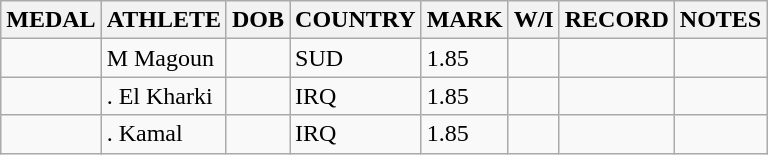<table class="wikitable">
<tr>
<th>MEDAL</th>
<th>ATHLETE</th>
<th>DOB</th>
<th>COUNTRY</th>
<th>MARK</th>
<th>W/I</th>
<th>RECORD</th>
<th>NOTES</th>
</tr>
<tr>
<td></td>
<td>M Magoun</td>
<td></td>
<td>SUD</td>
<td>1.85</td>
<td></td>
<td></td>
<td></td>
</tr>
<tr>
<td></td>
<td>. El Kharki</td>
<td></td>
<td>IRQ</td>
<td>1.85</td>
<td></td>
<td></td>
<td></td>
</tr>
<tr>
<td></td>
<td>. Kamal</td>
<td></td>
<td>IRQ</td>
<td>1.85</td>
<td></td>
<td></td>
<td></td>
</tr>
</table>
